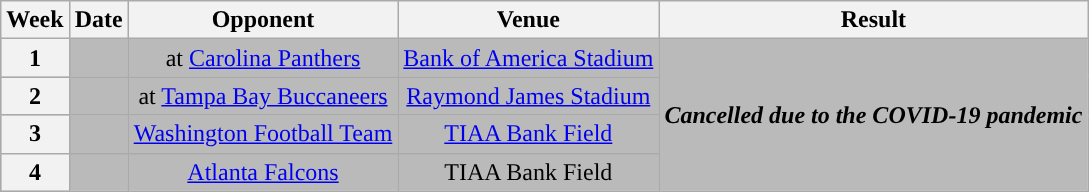<table class="wikitable" style="text-align:center">
<tr>
<th>Week</th>
<th>Date</th>
<th>Opponent</th>
<th>Venue</th>
<th>Result</th>
</tr>
<tr style="background:#bababa">
<th>1</th>
<td></td>
<td>at <a href='#'>Carolina Panthers</a></td>
<td><a href='#'>Bank of America Stadium</a></td>
<td rowspan=4><strong><em>Cancelled due to the COVID-19 pandemic</em></strong></td>
</tr>
<tr style="background:#bababa">
<th>2</th>
<td></td>
<td>at <a href='#'>Tampa Bay Buccaneers</a></td>
<td><a href='#'>Raymond James Stadium</a></td>
</tr>
<tr style="background:#bababa">
<th>3</th>
<td></td>
<td><a href='#'>Washington Football Team</a></td>
<td><a href='#'>TIAA Bank Field</a></td>
</tr>
<tr style="background:#bababa">
<th>4</th>
<td></td>
<td><a href='#'>Atlanta Falcons</a></td>
<td>TIAA Bank Field</td>
</tr>
</table>
